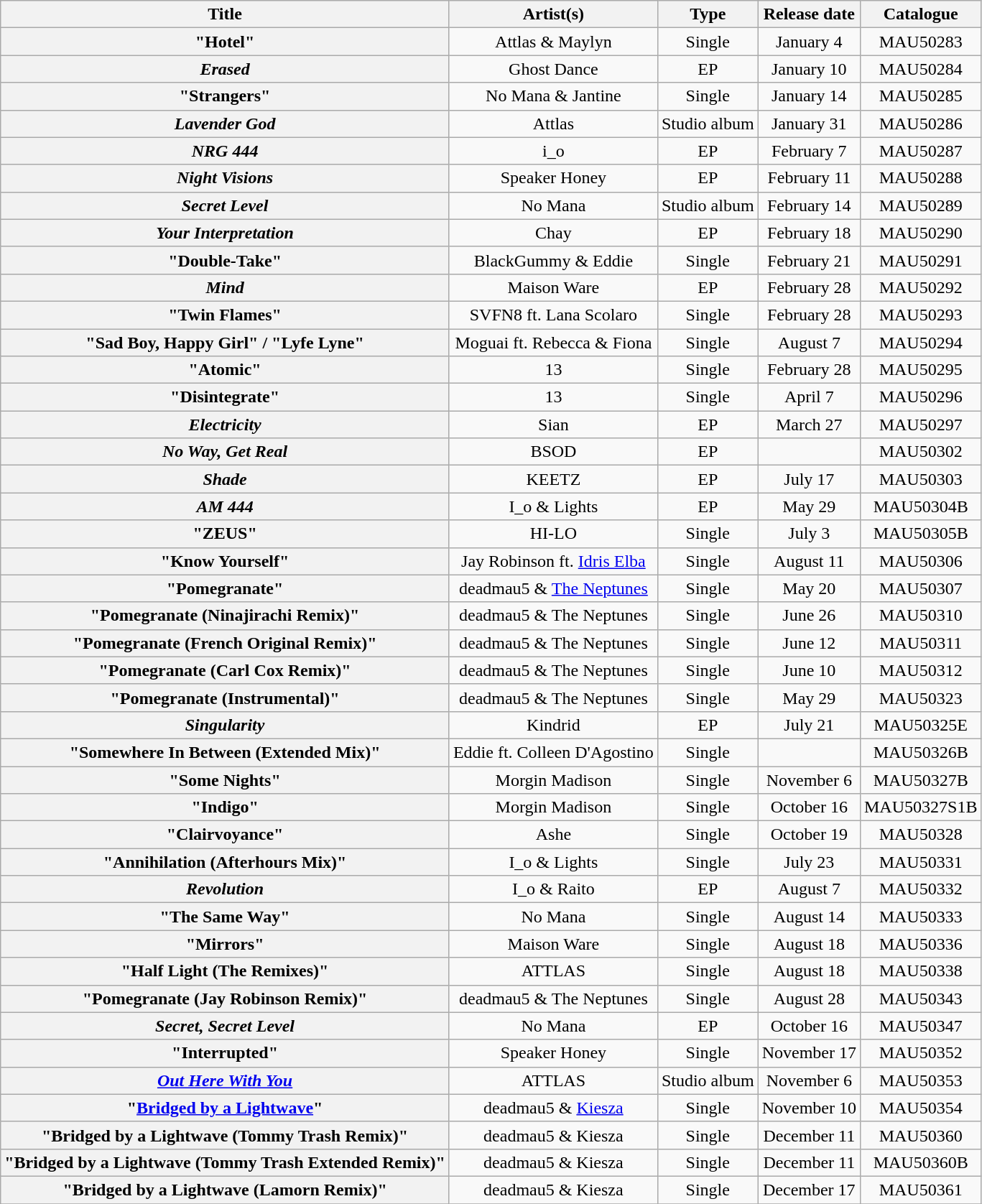<table class="wikitable sortable plainrowheaders" style="text-align:center;">
<tr>
<th>Title</th>
<th>Artist(s)</th>
<th>Type</th>
<th>Release date</th>
<th>Catalogue</th>
</tr>
<tr>
<th scope="row">"Hotel"</th>
<td>Attlas & Maylyn</td>
<td>Single</td>
<td>January 4</td>
<td>MAU50283</td>
</tr>
<tr>
<th scope="row"><em>Erased</em></th>
<td>Ghost Dance</td>
<td>EP</td>
<td>January 10</td>
<td>MAU50284</td>
</tr>
<tr>
<th scope="row">"Strangers"</th>
<td>No Mana & Jantine</td>
<td>Single</td>
<td>January 14</td>
<td>MAU50285</td>
</tr>
<tr>
<th scope="row"><em>Lavender God</em></th>
<td>Attlas</td>
<td>Studio album</td>
<td>January 31</td>
<td>MAU50286</td>
</tr>
<tr>
<th scope="row"><em>NRG 444</em></th>
<td>i_o</td>
<td>EP</td>
<td>February 7</td>
<td>MAU50287</td>
</tr>
<tr>
<th scope="row"><em>Night Visions</em></th>
<td>Speaker Honey</td>
<td>EP</td>
<td>February 11</td>
<td>MAU50288</td>
</tr>
<tr>
<th scope="row"><em>Secret Level</em></th>
<td>No Mana</td>
<td>Studio album</td>
<td>February 14</td>
<td>MAU50289</td>
</tr>
<tr>
<th scope="row"><em>Your Interpretation</em></th>
<td>Chay</td>
<td>EP</td>
<td>February 18</td>
<td>MAU50290</td>
</tr>
<tr>
<th scope="row">"Double-Take"</th>
<td>BlackGummy & Eddie</td>
<td>Single</td>
<td>February 21</td>
<td>MAU50291</td>
</tr>
<tr>
<th scope="row"><em>Mind</em></th>
<td>Maison Ware</td>
<td>EP</td>
<td>February 28</td>
<td>MAU50292</td>
</tr>
<tr>
<th scope="row">"Twin Flames"</th>
<td>SVFN8 ft. Lana Scolaro</td>
<td>Single</td>
<td>February 28</td>
<td>MAU50293</td>
</tr>
<tr>
<th scope="row">"Sad Boy, Happy Girl" / "Lyfe Lyne"</th>
<td>Moguai ft. Rebecca & Fiona</td>
<td>Single</td>
<td>August 7</td>
<td>MAU50294</td>
</tr>
<tr>
<th scope="row">"Atomic"</th>
<td>13</td>
<td>Single</td>
<td>February 28</td>
<td>MAU50295</td>
</tr>
<tr>
<th scope="row">"Disintegrate"</th>
<td>13</td>
<td>Single</td>
<td>April 7</td>
<td>MAU50296</td>
</tr>
<tr>
<th scope="row"><em>Electricity</em></th>
<td>Sian</td>
<td>EP</td>
<td>March 27</td>
<td>MAU50297</td>
</tr>
<tr>
<th scope="row"><em>No Way, Get Real</em></th>
<td>BSOD</td>
<td>EP</td>
<td></td>
<td>MAU50302</td>
</tr>
<tr>
<th scope="row"><em>Shade</em></th>
<td>KEETZ</td>
<td>EP</td>
<td>July 17</td>
<td>MAU50303</td>
</tr>
<tr>
<th scope="row"><em>AM 444</em></th>
<td>I_o & Lights</td>
<td>EP</td>
<td>May 29</td>
<td>MAU50304B</td>
</tr>
<tr>
<th scope="row">"ZEUS"</th>
<td>HI-LO</td>
<td>Single</td>
<td>July 3</td>
<td>MAU50305B</td>
</tr>
<tr>
<th scope="row">"Know Yourself"</th>
<td>Jay Robinson ft. <a href='#'>Idris Elba</a></td>
<td>Single</td>
<td>August 11</td>
<td>MAU50306</td>
</tr>
<tr>
<th scope="row">"Pomegranate"</th>
<td>deadmau5 & <a href='#'>The Neptunes</a></td>
<td>Single</td>
<td>May 20</td>
<td>MAU50307</td>
</tr>
<tr>
<th scope="row">"Pomegranate (Ninajirachi Remix)"</th>
<td>deadmau5 & The Neptunes</td>
<td>Single</td>
<td>June 26</td>
<td>MAU50310</td>
</tr>
<tr>
<th scope="row">"Pomegranate (French Original Remix)"</th>
<td>deadmau5 & The Neptunes</td>
<td>Single</td>
<td>June 12</td>
<td>MAU50311</td>
</tr>
<tr>
<th scope="row">"Pomegranate (Carl Cox Remix)"</th>
<td>deadmau5 & The Neptunes</td>
<td>Single</td>
<td>June 10</td>
<td>MAU50312</td>
</tr>
<tr>
<th scope="row">"Pomegranate (Instrumental)"</th>
<td>deadmau5 & The Neptunes</td>
<td>Single</td>
<td>May 29</td>
<td>MAU50323</td>
</tr>
<tr>
<th scope="row"><em>Singularity</em></th>
<td>Kindrid</td>
<td>EP</td>
<td>July 21</td>
<td>MAU50325E</td>
</tr>
<tr>
<th scope="row">"Somewhere In Between (Extended Mix)"</th>
<td>Eddie ft. Colleen D'Agostino</td>
<td>Single</td>
<td></td>
<td>MAU50326B</td>
</tr>
<tr>
<th scope="row">"Some Nights"</th>
<td>Morgin Madison</td>
<td>Single</td>
<td>November 6</td>
<td>MAU50327B</td>
</tr>
<tr>
<th scope="row">"Indigo"</th>
<td>Morgin Madison</td>
<td>Single</td>
<td>October 16</td>
<td>MAU50327S1B</td>
</tr>
<tr>
<th scope="row">"Clairvoyance"</th>
<td>Ashe</td>
<td>Single</td>
<td>October 19</td>
<td>MAU50328</td>
</tr>
<tr>
<th scope="row">"Annihilation (Afterhours Mix)"</th>
<td>I_o & Lights</td>
<td>Single</td>
<td>July 23</td>
<td>MAU50331</td>
</tr>
<tr>
<th scope="row"><em>Revolution</em></th>
<td>I_o & Raito</td>
<td>EP</td>
<td>August 7</td>
<td>MAU50332</td>
</tr>
<tr>
<th scope="row">"The Same Way"</th>
<td>No Mana</td>
<td>Single</td>
<td>August 14</td>
<td>MAU50333</td>
</tr>
<tr>
<th scope="row">"Mirrors"</th>
<td>Maison Ware</td>
<td>Single</td>
<td>August 18</td>
<td>MAU50336</td>
</tr>
<tr>
<th scope="row">"Half Light (The Remixes)"</th>
<td>ATTLAS</td>
<td>Single</td>
<td>August 18</td>
<td>MAU50338</td>
</tr>
<tr>
<th scope="row">"Pomegranate (Jay Robinson Remix)"</th>
<td>deadmau5 & The Neptunes</td>
<td>Single</td>
<td>August 28</td>
<td>MAU50343</td>
</tr>
<tr>
<th scope="row"><em>Secret, Secret Level</em></th>
<td>No Mana</td>
<td>EP</td>
<td>October 16</td>
<td>MAU50347</td>
</tr>
<tr>
<th scope="row">"Interrupted"</th>
<td>Speaker Honey</td>
<td>Single</td>
<td>November 17</td>
<td>MAU50352</td>
</tr>
<tr>
<th scope="row"><em><a href='#'>Out Here With You</a></em></th>
<td>ATTLAS</td>
<td>Studio album</td>
<td>November 6</td>
<td>MAU50353</td>
</tr>
<tr>
<th scope="row">"<a href='#'>Bridged by a Lightwave</a>"</th>
<td>deadmau5 & <a href='#'>Kiesza</a></td>
<td>Single</td>
<td>November 10</td>
<td>MAU50354</td>
</tr>
<tr>
<th scope="row">"Bridged by a Lightwave (Tommy Trash Remix)"</th>
<td>deadmau5 & Kiesza</td>
<td>Single</td>
<td>December 11</td>
<td>MAU50360</td>
</tr>
<tr>
<th scope="row">"Bridged by a Lightwave (Tommy Trash Extended Remix)"</th>
<td>deadmau5 & Kiesza</td>
<td>Single</td>
<td>December 11</td>
<td>MAU50360B</td>
</tr>
<tr>
<th scope="row">"Bridged by a Lightwave (Lamorn Remix)"</th>
<td>deadmau5 & Kiesza</td>
<td>Single</td>
<td>December 17</td>
<td>MAU50361</td>
</tr>
<tr>
</tr>
</table>
